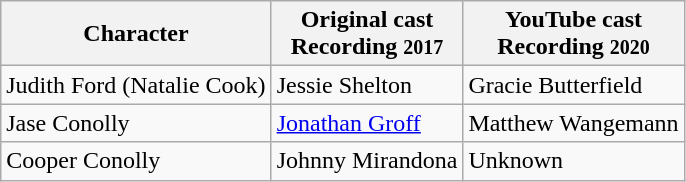<table class="wikitable">
<tr>
<th>Character</th>
<th>Original cast<br>Recording
<small>2017</small></th>
<th>YouTube cast<br>Recording
<small>2020</small></th>
</tr>
<tr>
<td>Judith Ford (Natalie Cook)</td>
<td>Jessie Shelton</td>
<td>Gracie Butterfield</td>
</tr>
<tr>
<td>Jase Conolly</td>
<td><a href='#'>Jonathan Groff</a></td>
<td>Matthew Wangemann</td>
</tr>
<tr>
<td>Cooper Conolly</td>
<td>Johnny Mirandona</td>
<td>Unknown</td>
</tr>
</table>
